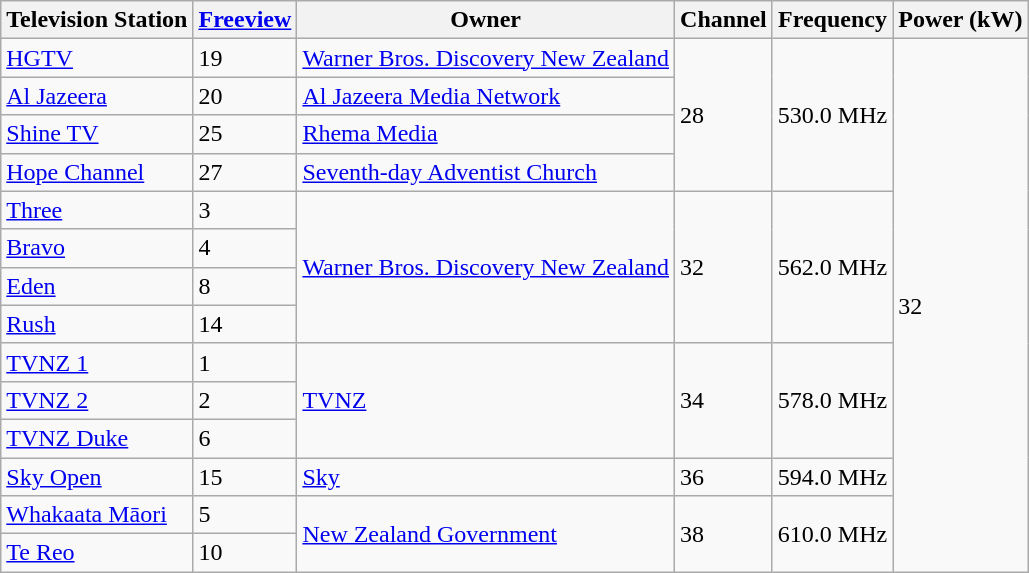<table class="wikitable">
<tr>
<th>Television Station</th>
<th><a href='#'>Freeview</a></th>
<th>Owner</th>
<th>Channel</th>
<th>Frequency</th>
<th>Power (kW)</th>
</tr>
<tr>
<td><a href='#'>HGTV</a></td>
<td>19</td>
<td><a href='#'>Warner Bros. Discovery New Zealand</a></td>
<td rowspan=4>28</td>
<td rowspan="4">530.0 MHz</td>
<td rowspan="14">32</td>
</tr>
<tr>
<td><a href='#'>Al Jazeera</a></td>
<td>20</td>
<td><a href='#'>Al Jazeera Media Network</a></td>
</tr>
<tr>
<td><a href='#'>Shine TV</a></td>
<td>25</td>
<td><a href='#'>Rhema Media</a></td>
</tr>
<tr>
<td><a href='#'>Hope Channel</a></td>
<td>27</td>
<td><a href='#'>Seventh-day Adventist Church</a></td>
</tr>
<tr>
<td><a href='#'>Three</a></td>
<td>3</td>
<td rowspan=4><a href='#'>Warner Bros. Discovery New Zealand</a></td>
<td rowspan=4>32</td>
<td rowspan="4">562.0 MHz</td>
</tr>
<tr>
<td><a href='#'>Bravo</a></td>
<td>4</td>
</tr>
<tr>
<td><a href='#'>Eden</a></td>
<td>8</td>
</tr>
<tr>
<td><a href='#'>Rush</a></td>
<td>14</td>
</tr>
<tr>
<td><a href='#'>TVNZ 1</a></td>
<td>1</td>
<td rowspan=3><a href='#'>TVNZ</a></td>
<td rowspan=3>34</td>
<td rowspan="3">578.0 MHz</td>
</tr>
<tr>
<td><a href='#'>TVNZ 2</a></td>
<td>2</td>
</tr>
<tr>
<td><a href='#'>TVNZ Duke</a></td>
<td>6</td>
</tr>
<tr>
<td><a href='#'>Sky Open</a></td>
<td>15</td>
<td><a href='#'>Sky</a></td>
<td>36</td>
<td>594.0 MHz</td>
</tr>
<tr>
<td><a href='#'>Whakaata Māori</a></td>
<td>5</td>
<td rowspan=2><a href='#'>New Zealand Government</a></td>
<td rowspan=2>38</td>
<td rowspan="2">610.0 MHz</td>
</tr>
<tr>
<td><a href='#'>Te Reo</a></td>
<td>10</td>
</tr>
</table>
